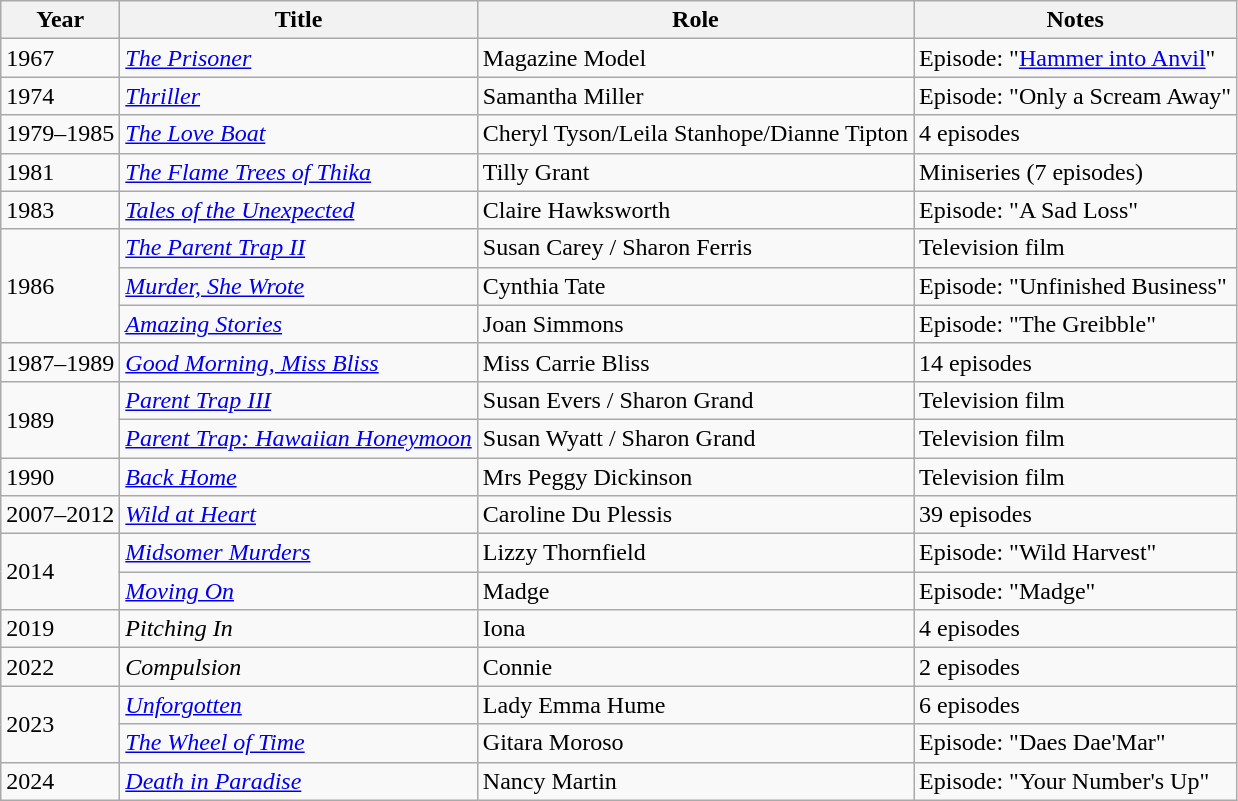<table class="wikitable sortable">
<tr>
<th>Year</th>
<th>Title</th>
<th>Role</th>
<th class="unsortable">Notes</th>
</tr>
<tr>
<td>1967</td>
<td><em><a href='#'>The Prisoner</a></em></td>
<td>Magazine Model</td>
<td>Episode: "<a href='#'>Hammer into Anvil</a>"</td>
</tr>
<tr>
<td>1974</td>
<td><em><a href='#'>Thriller</a></em></td>
<td>Samantha Miller</td>
<td>Episode: "Only a Scream Away"</td>
</tr>
<tr>
<td>1979–1985</td>
<td><em><a href='#'>The Love Boat</a></em></td>
<td>Cheryl Tyson/Leila Stanhope/Dianne Tipton</td>
<td>4 episodes</td>
</tr>
<tr>
<td>1981</td>
<td><em><a href='#'>The Flame Trees of Thika</a></em></td>
<td>Tilly Grant</td>
<td>Miniseries (7 episodes)</td>
</tr>
<tr>
<td>1983</td>
<td><em><a href='#'>Tales of the Unexpected</a></em></td>
<td>Claire Hawksworth</td>
<td>Episode: "A Sad Loss"</td>
</tr>
<tr>
<td rowspan="3">1986</td>
<td><em><a href='#'>The Parent Trap II</a></em></td>
<td>Susan Carey / Sharon Ferris</td>
<td>Television film</td>
</tr>
<tr>
<td><em><a href='#'>Murder, She Wrote</a></em></td>
<td>Cynthia Tate</td>
<td>Episode: "Unfinished Business"</td>
</tr>
<tr>
<td><em><a href='#'>Amazing Stories</a></em></td>
<td>Joan Simmons</td>
<td>Episode: "The Greibble"</td>
</tr>
<tr>
<td>1987–1989</td>
<td><em><a href='#'>Good Morning, Miss Bliss</a></em></td>
<td>Miss Carrie Bliss</td>
<td>14 episodes</td>
</tr>
<tr>
<td rowspan="2">1989</td>
<td><em><a href='#'>Parent Trap III</a></em></td>
<td>Susan Evers / Sharon Grand</td>
<td>Television film</td>
</tr>
<tr>
<td><em><a href='#'>Parent Trap: Hawaiian Honeymoon</a></em></td>
<td>Susan Wyatt / Sharon Grand</td>
<td>Television film</td>
</tr>
<tr>
<td>1990</td>
<td><em><a href='#'>Back Home</a></em></td>
<td>Mrs Peggy Dickinson</td>
<td>Television film</td>
</tr>
<tr>
<td>2007–2012</td>
<td><em><a href='#'>Wild at Heart</a></em></td>
<td>Caroline Du Plessis</td>
<td>39 episodes</td>
</tr>
<tr>
<td rowspan="2">2014</td>
<td><em><a href='#'>Midsomer Murders</a></em></td>
<td>Lizzy Thornfield</td>
<td>Episode: "Wild Harvest"</td>
</tr>
<tr>
<td><em><a href='#'>Moving On</a></em></td>
<td>Madge</td>
<td>Episode: "Madge"</td>
</tr>
<tr>
<td>2019</td>
<td><em>Pitching In</em></td>
<td>Iona</td>
<td>4 episodes</td>
</tr>
<tr>
<td>2022</td>
<td><em>Compulsion</em></td>
<td>Connie</td>
<td>2 episodes</td>
</tr>
<tr>
<td rowspan="2">2023</td>
<td><em><a href='#'>Unforgotten</a></em></td>
<td>Lady Emma Hume</td>
<td>6 episodes</td>
</tr>
<tr>
<td><em><a href='#'>The Wheel of Time</a></em></td>
<td>Gitara Moroso</td>
<td>Episode: "Daes Dae'Mar"</td>
</tr>
<tr>
<td>2024</td>
<td><em><a href='#'>Death in Paradise</a></em></td>
<td>Nancy Martin</td>
<td>Episode: "Your Number's Up"</td>
</tr>
</table>
